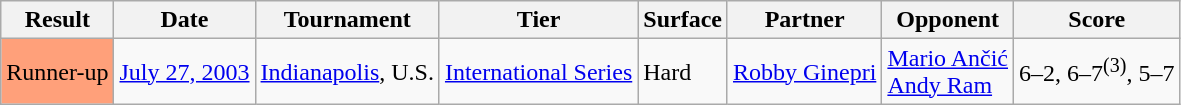<table class="sortable wikitable">
<tr>
<th>Result</th>
<th>Date</th>
<th>Tournament</th>
<th>Tier</th>
<th>Surface</th>
<th>Partner</th>
<th>Opponent</th>
<th class="unsortable">Score</th>
</tr>
<tr>
<td bgcolor=#ffa07a>Runner-up</td>
<td><a href='#'>July 27, 2003</a></td>
<td><a href='#'>Indianapolis</a>, U.S.</td>
<td><a href='#'>International Series</a></td>
<td>Hard</td>
<td> <a href='#'>Robby Ginepri</a></td>
<td> <a href='#'>Mario Ančić</a><br> <a href='#'>Andy Ram</a></td>
<td>6–2, 6–7<sup>(3)</sup>, 5–7</td>
</tr>
</table>
